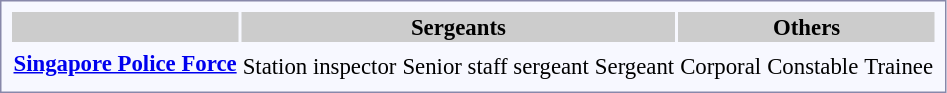<table style="border:1px solid #8888aa; background-color:#f7f8ff; padding:5px; font-size:95%; margin: 0px 12px 12px 0px;">
<tr style="background-color:#CCCCCC;">
<th></th>
<th colspan=3>Sergeants</th>
<th colspan=3>Others</th>
</tr>
<tr style="text-align:center;">
<td rowspan=2> <strong><a href='#'>Singapore Police Force</a></strong></td>
<td></td>
<td></td>
<td></td>
<td></td>
<td></td>
<td></td>
</tr>
<tr style="text-align:center;">
<td>Station inspector</td>
<td>Senior staff sergeant</td>
<td>Sergeant</td>
<td>Corporal</td>
<td>Constable</td>
<td>Trainee</td>
</tr>
</table>
